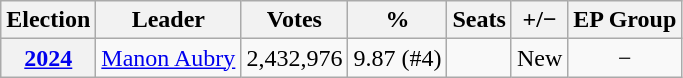<table class="wikitable"style="text-align:center">
<tr>
<th>Election</th>
<th>Leader</th>
<th>Votes</th>
<th>%</th>
<th>Seats</th>
<th>+/−</th>
<th>EP Group</th>
</tr>
<tr>
<th><a href='#'>2024</a></th>
<td><a href='#'>Manon Aubry</a></td>
<td>2,432,976</td>
<td>9.87 (#4)</td>
<td></td>
<td>New</td>
<td>−</td>
</tr>
</table>
